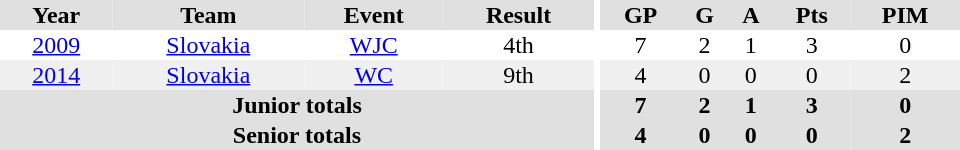<table border="0" cellpadding="1" cellspacing="0" ID="Table3" style="text-align:center; width:40em">
<tr ALIGN="center" bgcolor="#e0e0e0">
<th>Year</th>
<th>Team</th>
<th>Event</th>
<th>Result</th>
<th rowspan="99" bgcolor="#ffffff"></th>
<th>GP</th>
<th>G</th>
<th>A</th>
<th>Pts</th>
<th>PIM</th>
</tr>
<tr>
<td><a href='#'>2009</a></td>
<td><a href='#'>Slovakia</a></td>
<td><a href='#'>WJC</a></td>
<td>4th</td>
<td>7</td>
<td>2</td>
<td>1</td>
<td>3</td>
<td>0</td>
</tr>
<tr bgcolor="#f0f0f0">
<td><a href='#'>2014</a></td>
<td><a href='#'>Slovakia</a></td>
<td><a href='#'>WC</a></td>
<td>9th</td>
<td>4</td>
<td>0</td>
<td>0</td>
<td>0</td>
<td>2</td>
</tr>
<tr bgcolor="#e0e0e0">
<th colspan="4">Junior totals</th>
<th>7</th>
<th>2</th>
<th>1</th>
<th>3</th>
<th>0</th>
</tr>
<tr bgcolor="#e0e0e0">
<th colspan=4>Senior totals</th>
<th>4</th>
<th>0</th>
<th>0</th>
<th>0</th>
<th>2</th>
</tr>
</table>
